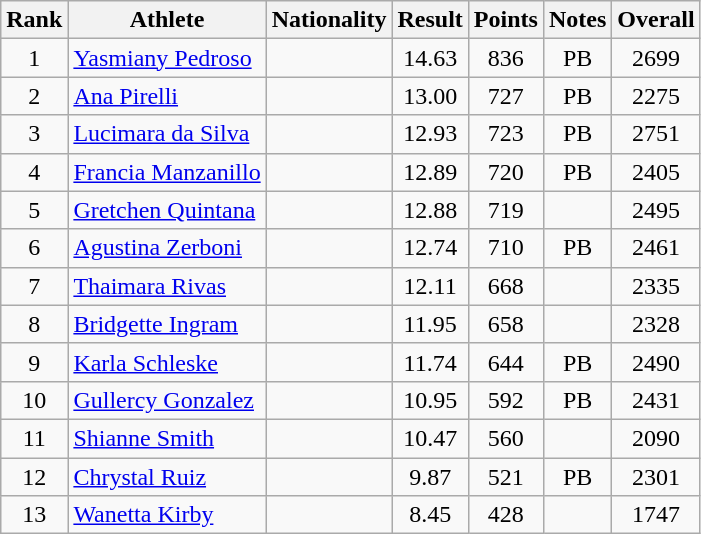<table class="wikitable sortable" style="text-align:center">
<tr>
<th>Rank</th>
<th>Athlete</th>
<th>Nationality</th>
<th>Result</th>
<th>Points</th>
<th>Notes</th>
<th>Overall</th>
</tr>
<tr>
<td>1</td>
<td align=left><a href='#'>Yasmiany Pedroso</a></td>
<td align=left></td>
<td>14.63</td>
<td>836</td>
<td>PB</td>
<td>2699</td>
</tr>
<tr>
<td>2</td>
<td align=left><a href='#'>Ana Pirelli</a></td>
<td align=left></td>
<td>13.00</td>
<td>727</td>
<td>PB</td>
<td>2275</td>
</tr>
<tr>
<td>3</td>
<td align=left><a href='#'>Lucimara da Silva</a></td>
<td align=left></td>
<td>12.93</td>
<td>723</td>
<td>PB</td>
<td>2751</td>
</tr>
<tr>
<td>4</td>
<td align=left><a href='#'>Francia Manzanillo</a></td>
<td align=left></td>
<td>12.89</td>
<td>720</td>
<td>PB</td>
<td>2405</td>
</tr>
<tr>
<td>5</td>
<td align=left><a href='#'>Gretchen Quintana</a></td>
<td align=left></td>
<td>12.88</td>
<td>719</td>
<td></td>
<td>2495</td>
</tr>
<tr>
<td>6</td>
<td align=left><a href='#'>Agustina Zerboni</a></td>
<td align=left></td>
<td>12.74</td>
<td>710</td>
<td>PB</td>
<td>2461</td>
</tr>
<tr>
<td>7</td>
<td align=left><a href='#'>Thaimara Rivas</a></td>
<td align=left></td>
<td>12.11</td>
<td>668</td>
<td></td>
<td>2335</td>
</tr>
<tr>
<td>8</td>
<td align=left><a href='#'>Bridgette Ingram</a></td>
<td align=left></td>
<td>11.95</td>
<td>658</td>
<td></td>
<td>2328</td>
</tr>
<tr>
<td>9</td>
<td align=left><a href='#'>Karla Schleske</a></td>
<td align=left></td>
<td>11.74</td>
<td>644</td>
<td>PB</td>
<td>2490</td>
</tr>
<tr>
<td>10</td>
<td align=left><a href='#'>Gullercy Gonzalez</a></td>
<td align=left></td>
<td>10.95</td>
<td>592</td>
<td>PB</td>
<td>2431</td>
</tr>
<tr>
<td>11</td>
<td align=left><a href='#'>Shianne Smith</a></td>
<td align=left></td>
<td>10.47</td>
<td>560</td>
<td></td>
<td>2090</td>
</tr>
<tr>
<td>12</td>
<td align=left><a href='#'>Chrystal Ruiz</a></td>
<td align=left></td>
<td>9.87</td>
<td>521</td>
<td>PB</td>
<td>2301</td>
</tr>
<tr>
<td>13</td>
<td align=left><a href='#'>Wanetta Kirby</a></td>
<td align=left></td>
<td>8.45</td>
<td>428</td>
<td></td>
<td>1747</td>
</tr>
</table>
